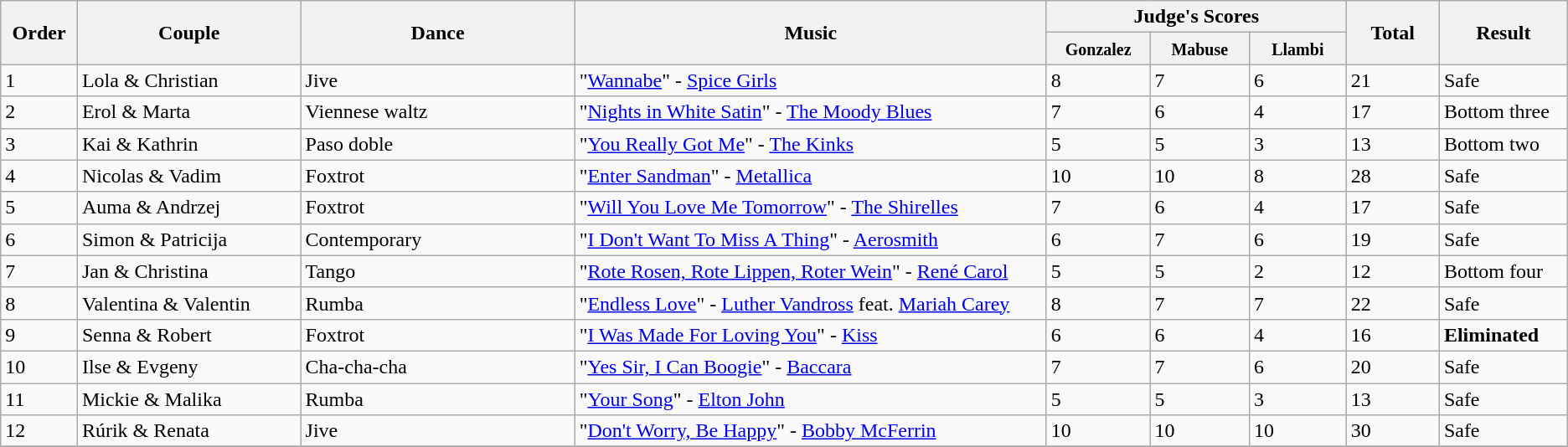<table class="wikitable sortable center">
<tr>
<th rowspan="2" style="width: 4em">Order</th>
<th rowspan="2" style="width: 17em">Couple</th>
<th rowspan="2" style="width: 20em">Dance</th>
<th rowspan="2" style="width: 40em">Music</th>
<th colspan="3">Judge's Scores</th>
<th rowspan="2" style="width: 6em">Total</th>
<th rowspan="2" style="width: 7em">Result</th>
</tr>
<tr>
<th style="width: 6em"><small>Gonzalez</small></th>
<th style="width: 6em"><small>Mabuse</small></th>
<th style="width: 6em"><small>Llambi</small></th>
</tr>
<tr>
<td>1</td>
<td>Lola & Christian</td>
<td>Jive</td>
<td>"<a href='#'>Wannabe</a>" - <a href='#'>Spice Girls</a></td>
<td>8</td>
<td>7</td>
<td>6</td>
<td>21</td>
<td>Safe</td>
</tr>
<tr>
<td>2</td>
<td>Erol & Marta</td>
<td>Viennese waltz</td>
<td>"<a href='#'>Nights in White Satin</a>" - <a href='#'>The Moody Blues</a></td>
<td>7</td>
<td>6</td>
<td>4</td>
<td>17</td>
<td>Bottom three</td>
</tr>
<tr>
<td>3</td>
<td>Kai & Kathrin</td>
<td>Paso doble</td>
<td>"<a href='#'>You Really Got Me</a>" - <a href='#'>The Kinks</a></td>
<td>5</td>
<td>5</td>
<td>3</td>
<td>13</td>
<td>Bottom two</td>
</tr>
<tr>
<td>4</td>
<td>Nicolas & Vadim</td>
<td>Foxtrot</td>
<td>"<a href='#'>Enter Sandman</a>" - <a href='#'>Metallica</a></td>
<td>10</td>
<td>10</td>
<td>8</td>
<td>28</td>
<td>Safe</td>
</tr>
<tr>
<td>5</td>
<td>Auma & Andrzej</td>
<td>Foxtrot</td>
<td>"<a href='#'>Will You Love Me Tomorrow</a>" - <a href='#'>The Shirelles</a></td>
<td>7</td>
<td>6</td>
<td>4</td>
<td>17</td>
<td>Safe</td>
</tr>
<tr>
<td>6</td>
<td>Simon & Patricija</td>
<td>Contemporary</td>
<td>"<a href='#'>I Don't Want To Miss A Thing</a>" - <a href='#'>Aerosmith</a></td>
<td>6</td>
<td>7</td>
<td>6</td>
<td>19</td>
<td>Safe</td>
</tr>
<tr>
<td>7</td>
<td>Jan & Christina</td>
<td>Tango</td>
<td>"<a href='#'>Rote Rosen, Rote Lippen, Roter Wein</a>" - <a href='#'>René Carol</a></td>
<td>5</td>
<td>5</td>
<td>2</td>
<td>12</td>
<td>Bottom four</td>
</tr>
<tr>
<td>8</td>
<td>Valentina & Valentin</td>
<td>Rumba</td>
<td>"<a href='#'>Endless Love</a>" - <a href='#'>Luther Vandross</a> feat. <a href='#'>Mariah Carey</a></td>
<td>8</td>
<td>7</td>
<td>7</td>
<td>22</td>
<td>Safe</td>
</tr>
<tr>
<td>9</td>
<td>Senna & Robert</td>
<td>Foxtrot</td>
<td>"<a href='#'>I Was Made For Loving You</a>" - <a href='#'>Kiss</a></td>
<td>6</td>
<td>6</td>
<td>4</td>
<td>16</td>
<td><strong>Eliminated</strong></td>
</tr>
<tr>
<td>10</td>
<td>Ilse & Evgeny</td>
<td>Cha-cha-cha</td>
<td>"<a href='#'>Yes Sir, I Can Boogie</a>" - <a href='#'>Baccara</a></td>
<td>7</td>
<td>7</td>
<td>6</td>
<td>20</td>
<td>Safe</td>
</tr>
<tr>
<td>11</td>
<td>Mickie & Malika</td>
<td>Rumba</td>
<td>"<a href='#'>Your Song</a>" - <a href='#'>Elton John</a></td>
<td>5</td>
<td>5</td>
<td>3</td>
<td>13</td>
<td>Safe</td>
</tr>
<tr>
<td>12</td>
<td>Rúrik & Renata</td>
<td>Jive</td>
<td>"<a href='#'>Don't Worry, Be Happy</a>" - <a href='#'>Bobby McFerrin</a></td>
<td>10</td>
<td>10</td>
<td>10</td>
<td>30</td>
<td>Safe</td>
</tr>
<tr>
</tr>
</table>
